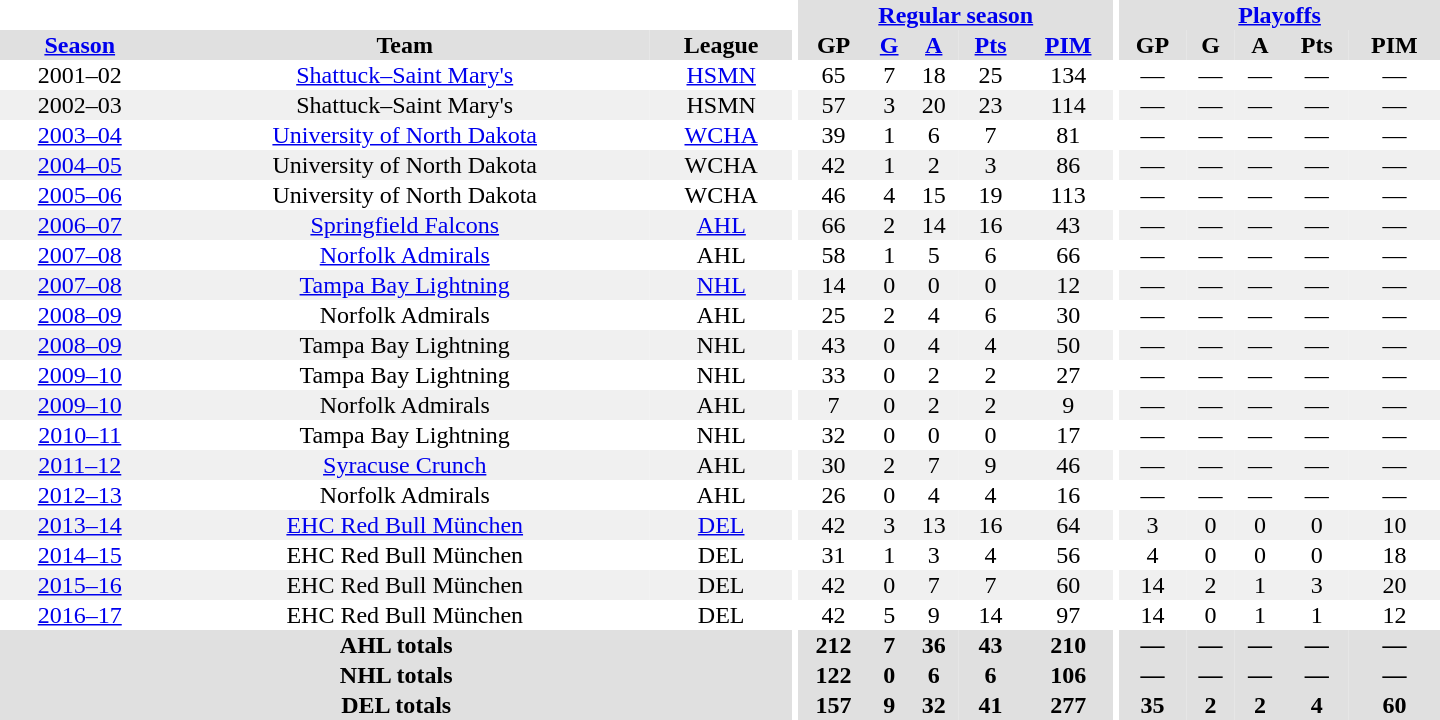<table border="0" cellpadding="1" cellspacing="0" style="text-align:center; width:60em">
<tr bgcolor="#e0e0e0">
<th colspan="3" bgcolor="#ffffff"></th>
<th rowspan="103" bgcolor="#ffffff"></th>
<th colspan="5"><a href='#'>Regular season</a></th>
<th rowspan="103" bgcolor="#ffffff"></th>
<th colspan="5"><a href='#'>Playoffs</a></th>
</tr>
<tr bgcolor="#e0e0e0">
<th><a href='#'>Season</a></th>
<th>Team</th>
<th>League</th>
<th>GP</th>
<th><a href='#'>G</a></th>
<th><a href='#'>A</a></th>
<th><a href='#'>Pts</a></th>
<th><a href='#'>PIM</a></th>
<th>GP</th>
<th>G</th>
<th>A</th>
<th>Pts</th>
<th>PIM</th>
</tr>
<tr>
<td>2001–02</td>
<td><a href='#'>Shattuck–Saint Mary's</a></td>
<td><a href='#'>HSMN</a></td>
<td>65</td>
<td>7</td>
<td>18</td>
<td>25</td>
<td>134</td>
<td>—</td>
<td>—</td>
<td>—</td>
<td>—</td>
<td>—</td>
</tr>
<tr bgcolor="#f0f0f0">
<td>2002–03</td>
<td>Shattuck–Saint Mary's</td>
<td>HSMN</td>
<td>57</td>
<td>3</td>
<td>20</td>
<td>23</td>
<td>114</td>
<td>—</td>
<td>—</td>
<td>—</td>
<td>—</td>
<td>—</td>
</tr>
<tr>
<td><a href='#'>2003–04</a></td>
<td><a href='#'>University of North Dakota</a></td>
<td><a href='#'>WCHA</a></td>
<td>39</td>
<td>1</td>
<td>6</td>
<td>7</td>
<td>81</td>
<td>—</td>
<td>—</td>
<td>—</td>
<td>—</td>
<td>—</td>
</tr>
<tr bgcolor="#f0f0f0">
<td><a href='#'>2004–05</a></td>
<td>University of North Dakota</td>
<td>WCHA</td>
<td>42</td>
<td>1</td>
<td>2</td>
<td>3</td>
<td>86</td>
<td>—</td>
<td>—</td>
<td>—</td>
<td>—</td>
<td>—</td>
</tr>
<tr>
<td><a href='#'>2005–06</a></td>
<td>University of North Dakota</td>
<td>WCHA</td>
<td>46</td>
<td>4</td>
<td>15</td>
<td>19</td>
<td>113</td>
<td>—</td>
<td>—</td>
<td>—</td>
<td>—</td>
<td>—</td>
</tr>
<tr bgcolor="#f0f0f0">
<td><a href='#'>2006–07</a></td>
<td><a href='#'>Springfield Falcons</a></td>
<td><a href='#'>AHL</a></td>
<td>66</td>
<td>2</td>
<td>14</td>
<td>16</td>
<td>43</td>
<td>—</td>
<td>—</td>
<td>—</td>
<td>—</td>
<td>—</td>
</tr>
<tr>
<td><a href='#'>2007–08</a></td>
<td><a href='#'>Norfolk Admirals</a></td>
<td>AHL</td>
<td>58</td>
<td>1</td>
<td>5</td>
<td>6</td>
<td>66</td>
<td>—</td>
<td>—</td>
<td>—</td>
<td>—</td>
<td>—</td>
</tr>
<tr bgcolor="#f0f0f0">
<td><a href='#'>2007–08</a></td>
<td><a href='#'>Tampa Bay Lightning</a></td>
<td><a href='#'>NHL</a></td>
<td>14</td>
<td>0</td>
<td>0</td>
<td>0</td>
<td>12</td>
<td>—</td>
<td>—</td>
<td>—</td>
<td>—</td>
<td>—</td>
</tr>
<tr>
<td><a href='#'>2008–09</a></td>
<td>Norfolk Admirals</td>
<td>AHL</td>
<td>25</td>
<td>2</td>
<td>4</td>
<td>6</td>
<td>30</td>
<td>—</td>
<td>—</td>
<td>—</td>
<td>—</td>
<td>—</td>
</tr>
<tr bgcolor="#f0f0f0">
<td><a href='#'>2008–09</a></td>
<td>Tampa Bay Lightning</td>
<td>NHL</td>
<td>43</td>
<td>0</td>
<td>4</td>
<td>4</td>
<td>50</td>
<td>—</td>
<td>—</td>
<td>—</td>
<td>—</td>
<td>—</td>
</tr>
<tr>
<td><a href='#'>2009–10</a></td>
<td>Tampa Bay Lightning</td>
<td>NHL</td>
<td>33</td>
<td>0</td>
<td>2</td>
<td>2</td>
<td>27</td>
<td>—</td>
<td>—</td>
<td>—</td>
<td>—</td>
<td>—</td>
</tr>
<tr bgcolor="#f0f0f0">
<td><a href='#'>2009–10</a></td>
<td>Norfolk Admirals</td>
<td>AHL</td>
<td>7</td>
<td>0</td>
<td>2</td>
<td>2</td>
<td>9</td>
<td>—</td>
<td>—</td>
<td>—</td>
<td>—</td>
<td>—</td>
</tr>
<tr>
<td><a href='#'>2010–11</a></td>
<td>Tampa Bay Lightning</td>
<td>NHL</td>
<td>32</td>
<td>0</td>
<td>0</td>
<td>0</td>
<td>17</td>
<td>—</td>
<td>—</td>
<td>—</td>
<td>—</td>
<td>—</td>
</tr>
<tr bgcolor="#f0f0f0">
<td><a href='#'>2011–12</a></td>
<td><a href='#'>Syracuse Crunch</a></td>
<td>AHL</td>
<td>30</td>
<td>2</td>
<td>7</td>
<td>9</td>
<td>46</td>
<td>—</td>
<td>—</td>
<td>—</td>
<td>—</td>
<td>—</td>
</tr>
<tr>
<td><a href='#'>2012–13</a></td>
<td>Norfolk Admirals</td>
<td>AHL</td>
<td>26</td>
<td>0</td>
<td>4</td>
<td>4</td>
<td>16</td>
<td>—</td>
<td>—</td>
<td>—</td>
<td>—</td>
<td>—</td>
</tr>
<tr bgcolor="#f0f0f0">
<td><a href='#'>2013–14</a></td>
<td><a href='#'>EHC Red Bull München</a></td>
<td><a href='#'>DEL</a></td>
<td>42</td>
<td>3</td>
<td>13</td>
<td>16</td>
<td>64</td>
<td>3</td>
<td>0</td>
<td>0</td>
<td>0</td>
<td>10</td>
</tr>
<tr>
<td><a href='#'>2014–15</a></td>
<td>EHC Red Bull München</td>
<td>DEL</td>
<td>31</td>
<td>1</td>
<td>3</td>
<td>4</td>
<td>56</td>
<td>4</td>
<td>0</td>
<td>0</td>
<td>0</td>
<td>18</td>
</tr>
<tr bgcolor="#f0f0f0">
<td><a href='#'>2015–16</a></td>
<td>EHC Red Bull München</td>
<td>DEL</td>
<td>42</td>
<td>0</td>
<td>7</td>
<td>7</td>
<td>60</td>
<td>14</td>
<td>2</td>
<td>1</td>
<td>3</td>
<td>20</td>
</tr>
<tr>
<td><a href='#'>2016–17</a></td>
<td>EHC Red Bull München</td>
<td>DEL</td>
<td>42</td>
<td>5</td>
<td>9</td>
<td>14</td>
<td>97</td>
<td>14</td>
<td>0</td>
<td>1</td>
<td>1</td>
<td>12</td>
</tr>
<tr bgcolor="#e0e0e0">
<th colspan="3">AHL totals</th>
<th>212</th>
<th>7</th>
<th>36</th>
<th>43</th>
<th>210</th>
<th>—</th>
<th>—</th>
<th>—</th>
<th>—</th>
<th>—</th>
</tr>
<tr bgcolor="#e0e0e0">
<th colspan="3">NHL totals</th>
<th>122</th>
<th>0</th>
<th>6</th>
<th>6</th>
<th>106</th>
<th>—</th>
<th>—</th>
<th>—</th>
<th>—</th>
<th>—</th>
</tr>
<tr bgcolor="#e0e0e0">
<th colspan="3">DEL totals</th>
<th>157</th>
<th>9</th>
<th>32</th>
<th>41</th>
<th>277</th>
<th>35</th>
<th>2</th>
<th>2</th>
<th>4</th>
<th>60</th>
</tr>
</table>
